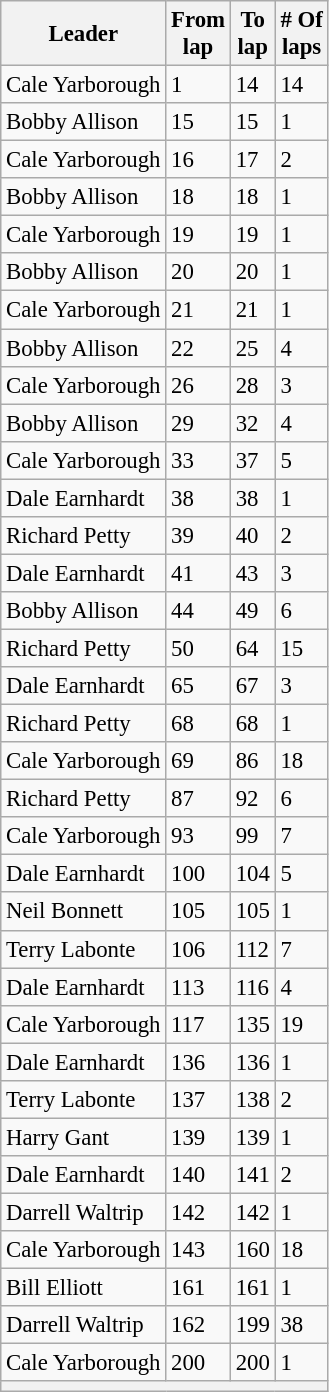<table class="wikitable" style="font-size:95%;">
<tr>
<th>Leader</th>
<th>From<br>lap</th>
<th>To<br>lap</th>
<th># Of<br>laps</th>
</tr>
<tr>
<td>Cale Yarborough <strong></strong></td>
<td>1</td>
<td>14</td>
<td>14</td>
</tr>
<tr>
<td>Bobby Allison <strong></strong></td>
<td>15</td>
<td>15</td>
<td>1</td>
</tr>
<tr>
<td>Cale Yarborough <strong></strong></td>
<td>16</td>
<td>17</td>
<td>2</td>
</tr>
<tr>
<td>Bobby Allison <strong></strong></td>
<td>18</td>
<td>18</td>
<td>1</td>
</tr>
<tr>
<td>Cale Yarborough <strong></strong></td>
<td>19</td>
<td>19</td>
<td>1</td>
</tr>
<tr>
<td>Bobby Allison <strong></strong></td>
<td>20</td>
<td>20</td>
<td>1</td>
</tr>
<tr>
<td>Cale Yarborough <strong></strong></td>
<td>21</td>
<td>21</td>
<td>1</td>
</tr>
<tr>
<td>Bobby Allison <strong></strong></td>
<td>22</td>
<td>25</td>
<td>4</td>
</tr>
<tr>
<td>Cale Yarborough <strong></strong></td>
<td>26</td>
<td>28</td>
<td>3</td>
</tr>
<tr>
<td>Bobby Allison <strong></strong></td>
<td>29</td>
<td>32</td>
<td>4</td>
</tr>
<tr>
<td>Cale Yarborough <strong></strong></td>
<td>33</td>
<td>37</td>
<td>5</td>
</tr>
<tr>
<td>Dale Earnhardt</td>
<td>38</td>
<td>38</td>
<td>1</td>
</tr>
<tr>
<td>Richard Petty <strong></strong></td>
<td>39</td>
<td>40</td>
<td>2</td>
</tr>
<tr>
<td>Dale Earnhardt</td>
<td>41</td>
<td>43</td>
<td>3</td>
</tr>
<tr>
<td>Bobby Allison <strong></strong></td>
<td>44</td>
<td>49</td>
<td>6</td>
</tr>
<tr>
<td>Richard Petty <strong></strong></td>
<td>50</td>
<td>64</td>
<td>15</td>
</tr>
<tr>
<td>Dale Earnhardt</td>
<td>65</td>
<td>67</td>
<td>3</td>
</tr>
<tr>
<td>Richard Petty <strong></strong></td>
<td>68</td>
<td>68</td>
<td>1</td>
</tr>
<tr>
<td>Cale Yarborough <strong></strong></td>
<td>69</td>
<td>86</td>
<td>18</td>
</tr>
<tr>
<td>Richard Petty <strong></strong></td>
<td>87</td>
<td>92</td>
<td>6</td>
</tr>
<tr>
<td>Cale Yarborough <strong></strong></td>
<td>93</td>
<td>99</td>
<td>7</td>
</tr>
<tr>
<td>Dale Earnhardt</td>
<td>100</td>
<td>104</td>
<td>5</td>
</tr>
<tr>
<td>Neil Bonnett</td>
<td>105</td>
<td>105</td>
<td>1</td>
</tr>
<tr>
<td>Terry Labonte</td>
<td>106</td>
<td>112</td>
<td>7</td>
</tr>
<tr>
<td>Dale Earnhardt</td>
<td>113</td>
<td>116</td>
<td>4</td>
</tr>
<tr>
<td>Cale Yarborough <strong></strong></td>
<td>117</td>
<td>135</td>
<td>19</td>
</tr>
<tr>
<td>Dale Earnhardt</td>
<td>136</td>
<td>136</td>
<td>1</td>
</tr>
<tr>
<td>Terry Labonte</td>
<td>137</td>
<td>138</td>
<td>2</td>
</tr>
<tr>
<td>Harry Gant</td>
<td>139</td>
<td>139</td>
<td>1</td>
</tr>
<tr>
<td>Dale Earnhardt</td>
<td>140</td>
<td>141</td>
<td>2</td>
</tr>
<tr>
<td>Darrell Waltrip</td>
<td>142</td>
<td>142</td>
<td>1</td>
</tr>
<tr>
<td>Cale Yarborough <strong></strong></td>
<td>143</td>
<td>160</td>
<td>18</td>
</tr>
<tr>
<td>Bill Elliott</td>
<td>161</td>
<td>161</td>
<td>1</td>
</tr>
<tr>
<td>Darrell Waltrip</td>
<td>162</td>
<td>199</td>
<td>38</td>
</tr>
<tr>
<td>Cale Yarborough <strong></strong></td>
<td>200</td>
<td>200</td>
<td>1</td>
</tr>
<tr>
<th colspan=4></th>
</tr>
</table>
